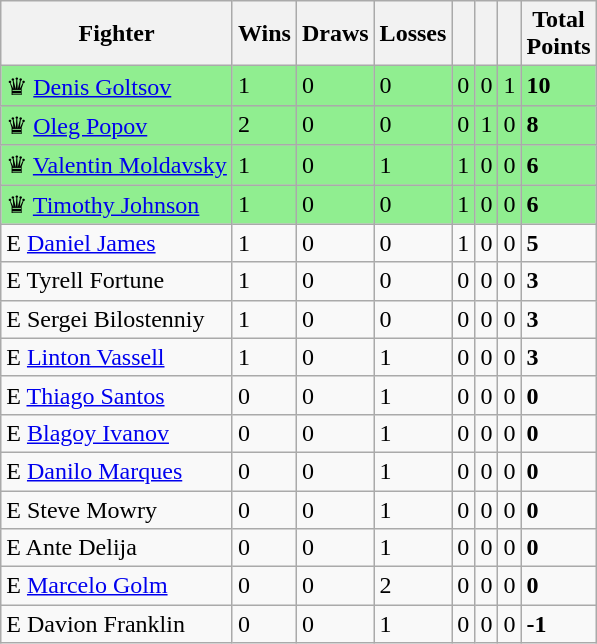<table class="wikitable sortable">
<tr>
<th>Fighter</th>
<th>Wins</th>
<th>Draws</th>
<th>Losses</th>
<th></th>
<th></th>
<th></th>
<th>Total<br> Points</th>
</tr>
<tr style="background:#90EE90;">
<td>♛  <a href='#'>Denis Goltsov</a></td>
<td>1</td>
<td>0</td>
<td>0</td>
<td>0</td>
<td>0</td>
<td>1</td>
<td><strong>10</strong></td>
</tr>
<tr style="background:#90EE90;">
<td>♛  <a href='#'>Oleg Popov</a></td>
<td>2</td>
<td>0</td>
<td>0</td>
<td>0</td>
<td>1</td>
<td>0</td>
<td><strong>8</strong></td>
</tr>
<tr style="background:#90EE90;">
<td>♛  <a href='#'>Valentin Moldavsky</a></td>
<td>1</td>
<td>0</td>
<td>1</td>
<td>1</td>
<td>0</td>
<td>0</td>
<td><strong>6</strong></td>
</tr>
<tr style="background:#90EE90;">
<td>♛  <a href='#'>Timothy Johnson</a></td>
<td>1</td>
<td>0</td>
<td>0</td>
<td>1</td>
<td>0</td>
<td>0</td>
<td><strong>6</strong></td>
</tr>
<tr>
<td>E  <a href='#'>Daniel James</a></td>
<td>1</td>
<td>0</td>
<td>0</td>
<td>1</td>
<td>0</td>
<td>0</td>
<td><strong>5</strong></td>
</tr>
<tr>
<td>E  Tyrell Fortune</td>
<td>1</td>
<td>0</td>
<td>0</td>
<td>0</td>
<td>0</td>
<td>0</td>
<td><strong>3</strong></td>
</tr>
<tr>
<td>E  Sergei Bilostenniy</td>
<td>1</td>
<td>0</td>
<td>0</td>
<td>0</td>
<td>0</td>
<td>0</td>
<td><strong>3</strong></td>
</tr>
<tr>
<td>E  <a href='#'>Linton Vassell</a></td>
<td>1</td>
<td>0</td>
<td>1</td>
<td>0</td>
<td>0</td>
<td>0</td>
<td><strong>3</strong></td>
</tr>
<tr>
<td>E  <a href='#'>Thiago Santos</a></td>
<td>0</td>
<td>0</td>
<td>1</td>
<td>0</td>
<td>0</td>
<td>0</td>
<td><strong>0</strong></td>
</tr>
<tr>
<td>E  <a href='#'>Blagoy Ivanov</a></td>
<td>0</td>
<td>0</td>
<td>1</td>
<td>0</td>
<td>0</td>
<td>0</td>
<td><strong>0</strong></td>
</tr>
<tr>
<td>E  <a href='#'>Danilo Marques</a></td>
<td>0</td>
<td>0</td>
<td>1</td>
<td>0</td>
<td>0</td>
<td>0</td>
<td><strong>0</strong></td>
</tr>
<tr>
<td>E  Steve Mowry</td>
<td>0</td>
<td>0</td>
<td>1</td>
<td>0</td>
<td>0</td>
<td>0</td>
<td><strong>0</strong></td>
</tr>
<tr>
<td>E  Ante Delija</td>
<td>0</td>
<td>0</td>
<td>1</td>
<td>0</td>
<td>0</td>
<td>0</td>
<td><strong>0</strong></td>
</tr>
<tr>
<td>E  <a href='#'>Marcelo Golm</a></td>
<td>0</td>
<td>0</td>
<td>2</td>
<td>0</td>
<td>0</td>
<td>0</td>
<td><strong>0</strong></td>
</tr>
<tr>
<td>E  Davion Franklin</td>
<td>0</td>
<td>0</td>
<td>1</td>
<td>0</td>
<td>0</td>
<td>0</td>
<td><strong>-1</strong></td>
</tr>
</table>
